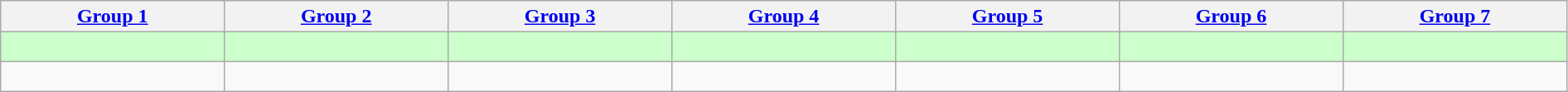<table class="wikitable" width="99.75%">
<tr align="center">
<th width=14.28%><a href='#'>Group 1</a></th>
<th width=14.28%><a href='#'>Group 2</a></th>
<th width=14.28%><a href='#'>Group 3</a></th>
<th width=14.28%><a href='#'>Group 4</a></th>
<th width=14.28%><a href='#'>Group 5</a></th>
<th width=14.28%><a href='#'>Group 6</a></th>
<th width=14.28%><a href='#'>Group 7</a></th>
</tr>
<tr style="background:#ccffcc; font-size:90%">
<td><br></td>
<td><br></td>
<td><br></td>
<td><br></td>
<td><br></td>
<td></td>
<td></td>
</tr>
<tr style="font-size:90%">
<td style="vertical-align:top"><br></td>
<td style="vertical-align:top"><br></td>
<td style="vertical-align:top"><br></td>
<td style="vertical-align:top"><br></td>
<td style="vertical-align:top"><br></td>
<td style="vertical-align:top"><br></td>
<td style="vertical-align:top"><br></td>
</tr>
</table>
